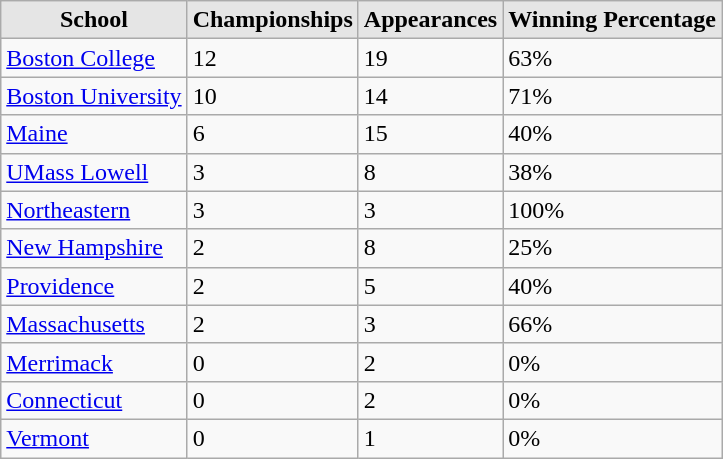<table class="wikitable">
<tr>
<th style="background:#e5e5e5;">School</th>
<th style="background:#e5e5e5;">Championships</th>
<th style="background:#e5e5e5;">Appearances</th>
<th style="background:#e5e5e5;">Winning Percentage</th>
</tr>
<tr>
<td><a href='#'>Boston College</a></td>
<td>12</td>
<td>19</td>
<td>63%</td>
</tr>
<tr>
<td><a href='#'>Boston University</a></td>
<td>10</td>
<td>14</td>
<td>71%</td>
</tr>
<tr>
<td><a href='#'>Maine</a></td>
<td>6</td>
<td>15</td>
<td>40%</td>
</tr>
<tr>
<td><a href='#'>UMass Lowell</a></td>
<td>3</td>
<td>8</td>
<td>38%</td>
</tr>
<tr>
<td><a href='#'>Northeastern</a></td>
<td>3</td>
<td>3</td>
<td>100%</td>
</tr>
<tr>
<td><a href='#'>New Hampshire</a></td>
<td>2</td>
<td>8</td>
<td>25%</td>
</tr>
<tr>
<td><a href='#'>Providence</a></td>
<td>2</td>
<td>5</td>
<td>40%</td>
</tr>
<tr>
<td><a href='#'>Massachusetts</a></td>
<td>2</td>
<td>3</td>
<td>66%</td>
</tr>
<tr>
<td><a href='#'>Merrimack</a></td>
<td>0</td>
<td>2</td>
<td>0%</td>
</tr>
<tr>
<td><a href='#'>Connecticut</a></td>
<td>0</td>
<td>2</td>
<td>0%</td>
</tr>
<tr>
<td><a href='#'>Vermont</a></td>
<td>0</td>
<td>1</td>
<td>0%</td>
</tr>
</table>
